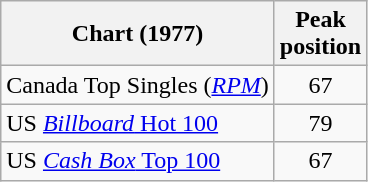<table class="wikitable sortable">
<tr>
<th>Chart (1977)</th>
<th>Peak<br>position</th>
</tr>
<tr>
<td align="left">Canada Top Singles (<em><a href='#'>RPM</a></em>)</td>
<td style="text-align:center;">67</td>
</tr>
<tr>
<td align="left">US <a href='#'><em>Billboard</em> Hot 100</a></td>
<td style="text-align:center;">79</td>
</tr>
<tr>
<td align="left">US <a href='#'><em>Cash Box</em> Top 100</a></td>
<td style="text-align:center;">67</td>
</tr>
</table>
